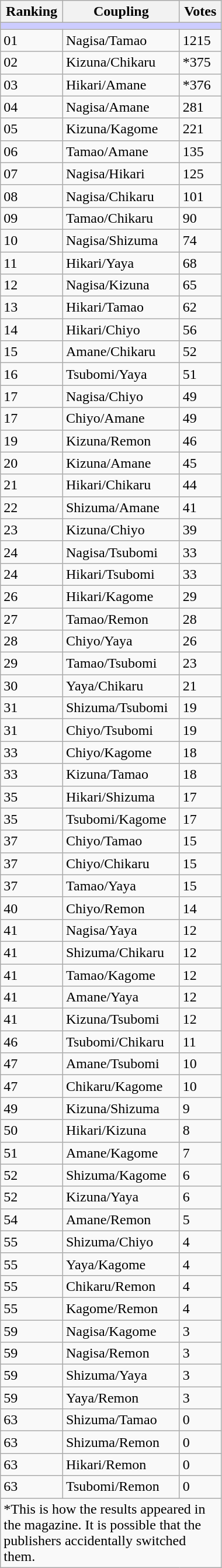<table class="wikitable" width="20%">
<tr>
<th>Ranking</th>
<th>Coupling</th>
<th>Votes</th>
</tr>
<tr>
<td colspan="5" bgcolor="#CCCCFF"></td>
</tr>
<tr>
<td>01</td>
<td>Nagisa/Tamao</td>
<td>1215</td>
</tr>
<tr>
<td>02</td>
<td>Kizuna/Chikaru</td>
<td>*375</td>
</tr>
<tr>
<td>03</td>
<td>Hikari/Amane</td>
<td>*376</td>
</tr>
<tr>
<td>04</td>
<td>Nagisa/Amane</td>
<td>281</td>
</tr>
<tr>
<td>05</td>
<td>Kizuna/Kagome</td>
<td>221</td>
</tr>
<tr>
<td>06</td>
<td>Tamao/Amane</td>
<td>135</td>
</tr>
<tr>
<td>07</td>
<td>Nagisa/Hikari</td>
<td>125</td>
</tr>
<tr>
<td>08</td>
<td>Nagisa/Chikaru</td>
<td>101</td>
</tr>
<tr>
<td>09</td>
<td>Tamao/Chikaru</td>
<td>90</td>
</tr>
<tr>
<td>10</td>
<td>Nagisa/Shizuma</td>
<td>74</td>
</tr>
<tr>
<td>11</td>
<td>Hikari/Yaya</td>
<td>68</td>
</tr>
<tr>
<td>12</td>
<td>Nagisa/Kizuna</td>
<td>65</td>
</tr>
<tr>
<td>13</td>
<td>Hikari/Tamao</td>
<td>62</td>
</tr>
<tr>
<td>14</td>
<td>Hikari/Chiyo</td>
<td>56</td>
</tr>
<tr>
<td>15</td>
<td>Amane/Chikaru</td>
<td>52</td>
</tr>
<tr>
<td>16</td>
<td>Tsubomi/Yaya</td>
<td>51</td>
</tr>
<tr>
<td>17</td>
<td>Nagisa/Chiyo</td>
<td>49</td>
</tr>
<tr>
<td>17</td>
<td>Chiyo/Amane</td>
<td>49</td>
</tr>
<tr>
<td>19</td>
<td>Kizuna/Remon</td>
<td>46</td>
</tr>
<tr>
<td>20</td>
<td>Kizuna/Amane</td>
<td>45</td>
</tr>
<tr>
<td>21</td>
<td>Hikari/Chikaru</td>
<td>44</td>
</tr>
<tr>
<td>22</td>
<td>Shizuma/Amane</td>
<td>41</td>
</tr>
<tr>
<td>23</td>
<td>Kizuna/Chiyo</td>
<td>39</td>
</tr>
<tr>
<td>24</td>
<td>Nagisa/Tsubomi</td>
<td>33</td>
</tr>
<tr>
<td>24</td>
<td>Hikari/Tsubomi</td>
<td>33</td>
</tr>
<tr>
<td>26</td>
<td>Hikari/Kagome</td>
<td>29</td>
</tr>
<tr>
<td>27</td>
<td>Tamao/Remon</td>
<td>28</td>
</tr>
<tr>
<td>28</td>
<td>Chiyo/Yaya</td>
<td>26</td>
</tr>
<tr>
<td>29</td>
<td>Tamao/Tsubomi</td>
<td>23</td>
</tr>
<tr>
<td>30</td>
<td>Yaya/Chikaru</td>
<td>21</td>
</tr>
<tr>
<td>31</td>
<td>Shizuma/Tsubomi</td>
<td>19</td>
</tr>
<tr>
<td>31</td>
<td>Chiyo/Tsubomi</td>
<td>19</td>
</tr>
<tr>
<td>33</td>
<td>Chiyo/Kagome</td>
<td>18</td>
</tr>
<tr>
<td>33</td>
<td>Kizuna/Tamao</td>
<td>18</td>
</tr>
<tr>
<td>35</td>
<td>Hikari/Shizuma</td>
<td>17</td>
</tr>
<tr>
<td>35</td>
<td>Tsubomi/Kagome</td>
<td>17</td>
</tr>
<tr>
<td>37</td>
<td>Chiyo/Tamao</td>
<td>15</td>
</tr>
<tr>
<td>37</td>
<td>Chiyo/Chikaru</td>
<td>15</td>
</tr>
<tr>
<td>37</td>
<td>Tamao/Yaya</td>
<td>15</td>
</tr>
<tr>
<td>40</td>
<td>Chiyo/Remon</td>
<td>14</td>
</tr>
<tr>
<td>41</td>
<td>Nagisa/Yaya</td>
<td>12</td>
</tr>
<tr>
<td>41</td>
<td>Shizuma/Chikaru</td>
<td>12</td>
</tr>
<tr>
<td>41</td>
<td>Tamao/Kagome</td>
<td>12</td>
</tr>
<tr>
<td>41</td>
<td>Amane/Yaya</td>
<td>12</td>
</tr>
<tr>
<td>41</td>
<td>Kizuna/Tsubomi</td>
<td>12</td>
</tr>
<tr>
<td>46</td>
<td>Tsubomi/Chikaru</td>
<td>11</td>
</tr>
<tr>
<td>47</td>
<td>Amane/Tsubomi</td>
<td>10</td>
</tr>
<tr>
<td>47</td>
<td>Chikaru/Kagome</td>
<td>10</td>
</tr>
<tr>
<td>49</td>
<td>Kizuna/Shizuma</td>
<td>9</td>
</tr>
<tr>
<td>50</td>
<td>Hikari/Kizuna</td>
<td>8</td>
</tr>
<tr>
<td>51</td>
<td>Amane/Kagome</td>
<td>7</td>
</tr>
<tr>
<td>52</td>
<td>Shizuma/Kagome</td>
<td>6</td>
</tr>
<tr>
<td>52</td>
<td>Kizuna/Yaya</td>
<td>6</td>
</tr>
<tr>
<td>54</td>
<td>Amane/Remon</td>
<td>5</td>
</tr>
<tr>
<td>55</td>
<td>Shizuma/Chiyo</td>
<td>4</td>
</tr>
<tr>
<td>55</td>
<td>Yaya/Kagome</td>
<td>4</td>
</tr>
<tr>
<td>55</td>
<td>Chikaru/Remon</td>
<td>4</td>
</tr>
<tr>
<td>55</td>
<td>Kagome/Remon</td>
<td>4</td>
</tr>
<tr>
<td>59</td>
<td>Nagisa/Kagome</td>
<td>3</td>
</tr>
<tr>
<td>59</td>
<td>Nagisa/Remon</td>
<td>3</td>
</tr>
<tr>
<td>59</td>
<td>Shizuma/Yaya</td>
<td>3</td>
</tr>
<tr>
<td>59</td>
<td>Yaya/Remon</td>
<td>3</td>
</tr>
<tr>
<td>63</td>
<td>Shizuma/Tamao</td>
<td>0</td>
</tr>
<tr>
<td>63</td>
<td>Shizuma/Remon</td>
<td>0</td>
</tr>
<tr>
<td>63</td>
<td>Hikari/Remon</td>
<td>0</td>
</tr>
<tr>
<td>63</td>
<td>Tsubomi/Remon</td>
<td>0</td>
</tr>
<tr>
<td colspan="5">*This is how the results appeared in the magazine. It is possible that the publishers accidentally switched them.</td>
</tr>
</table>
